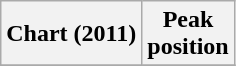<table class="wikitable sortable plainrowheaders" style="text-align:center">
<tr>
<th scope="col">Chart (2011)</th>
<th scope="col">Peak<br>position</th>
</tr>
<tr>
</tr>
</table>
